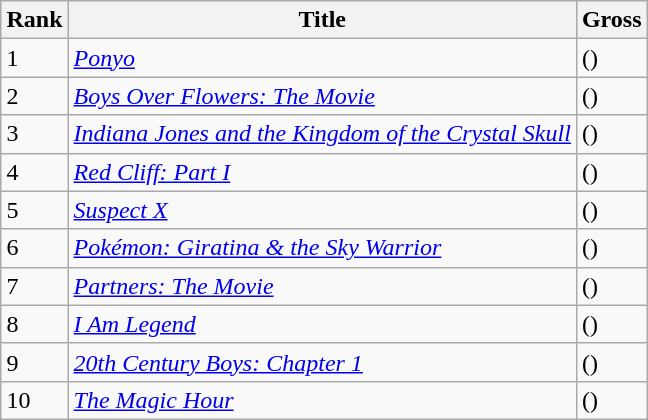<table class="wikitable sortable" style="margin:auto; margin:auto;">
<tr>
<th>Rank</th>
<th>Title</th>
<th>Gross</th>
</tr>
<tr>
<td>1</td>
<td> <em><a href='#'>Ponyo</a></em></td>
<td> ()</td>
</tr>
<tr>
<td>2</td>
<td> <em><a href='#'>Boys Over Flowers: The Movie</a></em></td>
<td> ()</td>
</tr>
<tr>
<td>3</td>
<td><em><a href='#'>Indiana Jones and the Kingdom of the Crystal Skull</a></em></td>
<td> ()</td>
</tr>
<tr>
<td>4</td>
<td><em><a href='#'>Red Cliff: Part I</a></em></td>
<td> ()</td>
</tr>
<tr>
<td>5</td>
<td> <em><a href='#'>Suspect X</a></em></td>
<td> ()</td>
</tr>
<tr>
<td>6</td>
<td> <em><a href='#'>Pokémon: Giratina & the Sky Warrior</a></em></td>
<td> ()</td>
</tr>
<tr>
<td>7</td>
<td> <em><a href='#'>Partners: The Movie</a></em></td>
<td> ()</td>
</tr>
<tr>
<td>8</td>
<td><em><a href='#'>I Am Legend</a></em></td>
<td> ()</td>
</tr>
<tr>
<td>9</td>
<td> <em><a href='#'>20th Century Boys: Chapter 1</a></em></td>
<td> ()</td>
</tr>
<tr>
<td>10</td>
<td> <em><a href='#'>The Magic Hour</a></em></td>
<td> ()</td>
</tr>
</table>
